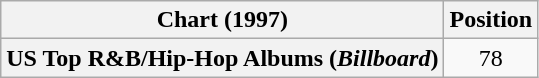<table class="wikitable plainrowheaders" style="text-align:center">
<tr>
<th scope="col">Chart (1997)</th>
<th scope="col">Position</th>
</tr>
<tr>
<th scope="row">US Top R&B/Hip-Hop Albums (<em>Billboard</em>)</th>
<td>78</td>
</tr>
</table>
